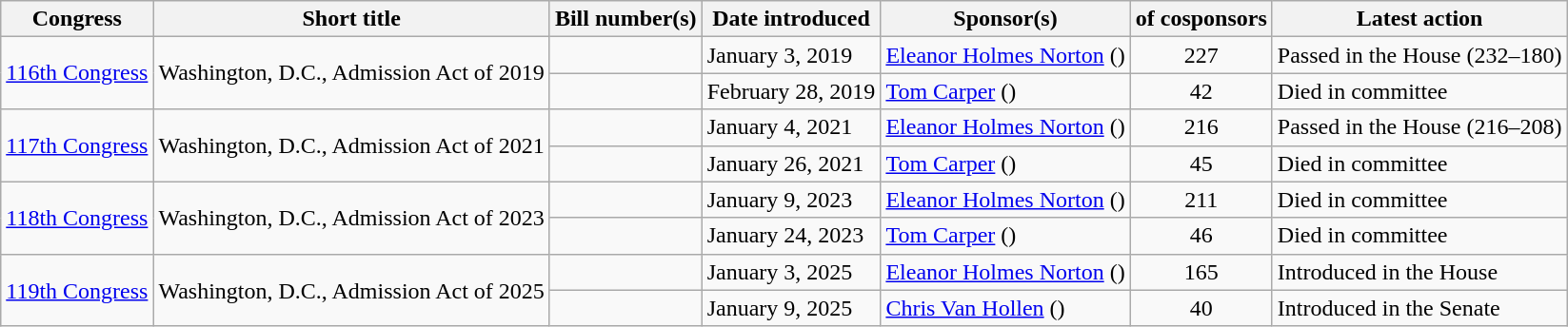<table class="wikitable">
<tr>
<th>Congress</th>
<th>Short title</th>
<th>Bill number(s)</th>
<th data-sort-type="date">Date introduced</th>
<th>Sponsor(s)</th>
<th> of cosponsors</th>
<th>Latest action</th>
</tr>
<tr>
<td rowspan=2><a href='#'>116th Congress</a></td>
<td rowspan=2>Washington, D.C., Admission Act of 2019</td>
<td></td>
<td>January 3, 2019</td>
<td><a href='#'>Eleanor Holmes Norton</a> ()</td>
<td align=center>227</td>
<td>Passed in the House (232–180)</td>
</tr>
<tr>
<td></td>
<td>February 28, 2019</td>
<td><a href='#'>Tom Carper</a> ()</td>
<td align=center>42</td>
<td>Died in committee</td>
</tr>
<tr>
<td rowspan=2><a href='#'>117th Congress</a></td>
<td rowspan=2>Washington, D.C., Admission Act of 2021</td>
<td></td>
<td>January 4, 2021</td>
<td><a href='#'>Eleanor Holmes Norton</a> ()</td>
<td align=center>216</td>
<td>Passed in the House (216–208)</td>
</tr>
<tr>
<td></td>
<td>January 26, 2021</td>
<td><a href='#'>Tom Carper</a> ()</td>
<td align=center>45</td>
<td>Died in committee</td>
</tr>
<tr>
<td rowspan=2><a href='#'>118th Congress</a></td>
<td rowspan=2>Washington, D.C., Admission Act of 2023</td>
<td></td>
<td>January 9, 2023</td>
<td><a href='#'>Eleanor Holmes Norton</a> ()</td>
<td align=center>211</td>
<td>Died in committee</td>
</tr>
<tr>
<td></td>
<td>January 24, 2023</td>
<td><a href='#'>Tom Carper</a> ()</td>
<td align=center>46</td>
<td>Died in committee</td>
</tr>
<tr>
<td rowspan=2><a href='#'>119th Congress</a></td>
<td rowspan=2>Washington, D.C., Admission Act of 2025</td>
<td></td>
<td>January 3, 2025</td>
<td><a href='#'>Eleanor Holmes Norton</a> ()</td>
<td align=center>165</td>
<td>Introduced in the House</td>
</tr>
<tr>
<td></td>
<td>January 9, 2025</td>
<td><a href='#'>Chris Van Hollen</a> ()</td>
<td align=center>40</td>
<td>Introduced in the Senate</td>
</tr>
</table>
